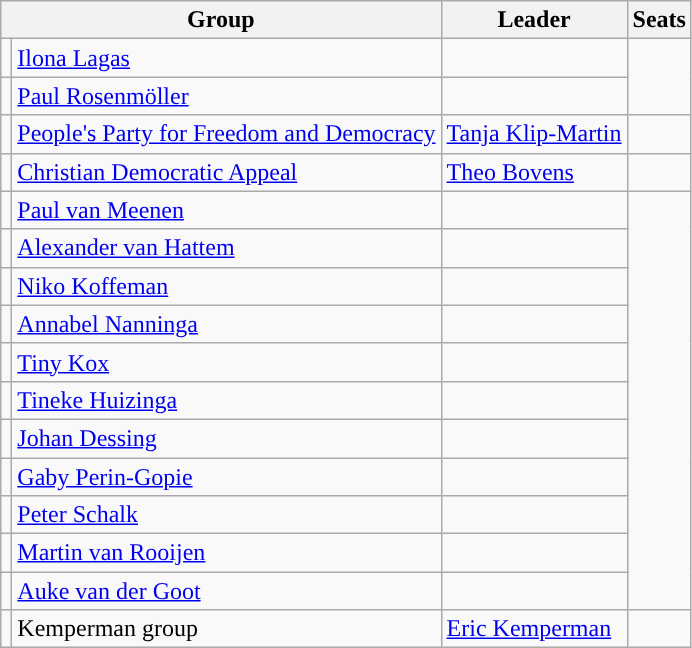<table class="wikitable">
<tr>
<th colspan=2>Group</th>
<th>Leader</th>
<th>Seats</th>
</tr>
<tr>
<td></td>
<td><a href='#'>Ilona Lagas</a></td>
<td style="text-align:right"></td>
</tr>
<tr>
<td></td>
<td><a href='#'>Paul Rosenmöller</a></td>
<td style="text-align:right"></td>
</tr>
<tr>
<td style="background:"></td>
<td><a href='#'>People's Party for Freedom and Democracy</a></td>
<td><a href='#'>Tanja Klip-Martin</a></td>
<td style="text-align:right"></td>
</tr>
<tr>
<td style="background:"></td>
<td><a href='#'>Christian Democratic Appeal</a></td>
<td><a href='#'>Theo Bovens</a></td>
<td style="text-align:right"></td>
</tr>
<tr>
<td></td>
<td><a href='#'>Paul van Meenen</a></td>
<td style="text-align:right"></td>
</tr>
<tr>
<td></td>
<td><a href='#'>Alexander van Hattem</a></td>
<td style="text-align:right"></td>
</tr>
<tr>
<td></td>
<td><a href='#'>Niko Koffeman</a></td>
<td style="text-align:right"></td>
</tr>
<tr>
<td></td>
<td><a href='#'>Annabel Nanninga</a></td>
<td style="text-align:right"></td>
</tr>
<tr>
<td></td>
<td><a href='#'>Tiny Kox</a></td>
<td style="text-align:right"></td>
</tr>
<tr>
<td></td>
<td><a href='#'>Tineke Huizinga</a></td>
<td style="text-align:right"></td>
</tr>
<tr>
<td></td>
<td><a href='#'>Johan Dessing</a></td>
<td style="text-align:right"></td>
</tr>
<tr>
<td></td>
<td><a href='#'>Gaby Perin-Gopie</a></td>
<td style="text-align:right"></td>
</tr>
<tr>
<td></td>
<td><a href='#'>Peter Schalk</a></td>
<td style="text-align:right"></td>
</tr>
<tr>
<td></td>
<td><a href='#'>Martin van Rooijen</a></td>
<td style="text-align:right"></td>
</tr>
<tr>
<td></td>
<td><a href='#'>Auke van der Goot</a></td>
<td style="text-align:right"></td>
</tr>
<tr>
<td style="background:"></td>
<td>Kemperman group</td>
<td><a href='#'>Eric Kemperman</a></td>
<td style="text-align:right"></td>
</tr>
</table>
